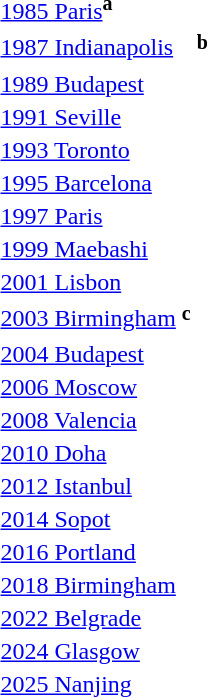<table>
<tr>
<td><a href='#'>1985 Paris</a><sup><strong>a</strong></sup><br></td>
<td></td>
<td></td>
<td></td>
</tr>
<tr>
<td><a href='#'>1987 Indianapolis</a><br></td>
<td></td>
<td> <sup><strong>b</strong></sup></td>
<td></td>
</tr>
<tr>
<td><a href='#'>1989 Budapest</a><br></td>
<td></td>
<td></td>
<td></td>
</tr>
<tr>
<td><a href='#'>1991 Seville</a><br></td>
<td></td>
<td></td>
<td></td>
</tr>
<tr>
<td><a href='#'>1993 Toronto</a><br></td>
<td></td>
<td></td>
<td></td>
</tr>
<tr>
<td><a href='#'>1995 Barcelona</a><br></td>
<td></td>
<td></td>
<td></td>
</tr>
<tr>
<td><a href='#'>1997 Paris</a><br></td>
<td></td>
<td></td>
<td></td>
</tr>
<tr>
<td><a href='#'>1999 Maebashi</a><br></td>
<td></td>
<td></td>
<td></td>
</tr>
<tr>
<td><a href='#'>2001 Lisbon</a><br></td>
<td></td>
<td></td>
<td></td>
</tr>
<tr>
<td><a href='#'>2003 Birmingham</a><br></td>
<td> <sup><strong>c</strong></sup></td>
<td></td>
<td></td>
</tr>
<tr>
<td><a href='#'>2004 Budapest</a><br></td>
<td></td>
<td></td>
<td></td>
</tr>
<tr>
<td><a href='#'>2006 Moscow</a><br></td>
<td></td>
<td></td>
<td></td>
</tr>
<tr>
<td><a href='#'>2008 Valencia</a><br></td>
<td></td>
<td></td>
<td></td>
</tr>
<tr>
<td><a href='#'>2010 Doha</a><br></td>
<td></td>
<td></td>
<td></td>
</tr>
<tr>
<td><a href='#'>2012 Istanbul</a><br></td>
<td></td>
<td></td>
<td></td>
</tr>
<tr>
<td><a href='#'>2014 Sopot</a><br></td>
<td></td>
<td></td>
<td></td>
</tr>
<tr>
<td><a href='#'>2016 Portland</a><br></td>
<td></td>
<td></td>
<td></td>
</tr>
<tr>
<td><a href='#'>2018 Birmingham</a><br></td>
<td></td>
<td></td>
<td></td>
</tr>
<tr>
<td><a href='#'>2022 Belgrade</a><br></td>
<td></td>
<td></td>
<td></td>
</tr>
<tr>
<td><a href='#'>2024 Glasgow</a><br></td>
<td></td>
<td></td>
<td></td>
</tr>
<tr>
<td><a href='#'>2025 Nanjing</a><br></td>
<td></td>
<td></td>
<td></td>
</tr>
</table>
